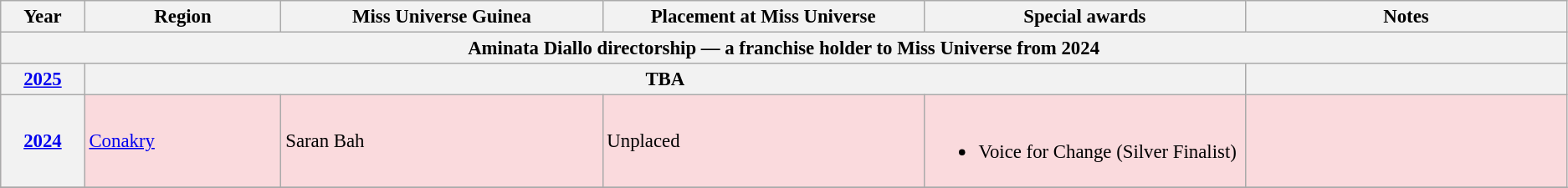<table class="wikitable " style="font-size: 95%;">
<tr>
<th width="60">Year</th>
<th width="150">Region</th>
<th width="250">Miss Universe Guinea</th>
<th width="250">Placement at Miss Universe</th>
<th width="250">Special awards</th>
<th width="250">Notes</th>
</tr>
<tr>
<th colspan="6">Aminata Diallo directorship — a franchise holder to Miss Universe from 2024</th>
</tr>
<tr>
<th><a href='#'>2025</a></th>
<th colspan="4">TBA</th>
<th></th>
</tr>
<tr style="background-color:#FADADD">
<th><a href='#'>2024</a></th>
<td><a href='#'>Conakry</a></td>
<td>Saran Bah</td>
<td>Unplaced</td>
<td><br><ul><li>Voice for Change (Silver Finalist)</li></ul></td>
<td></td>
</tr>
<tr>
</tr>
</table>
